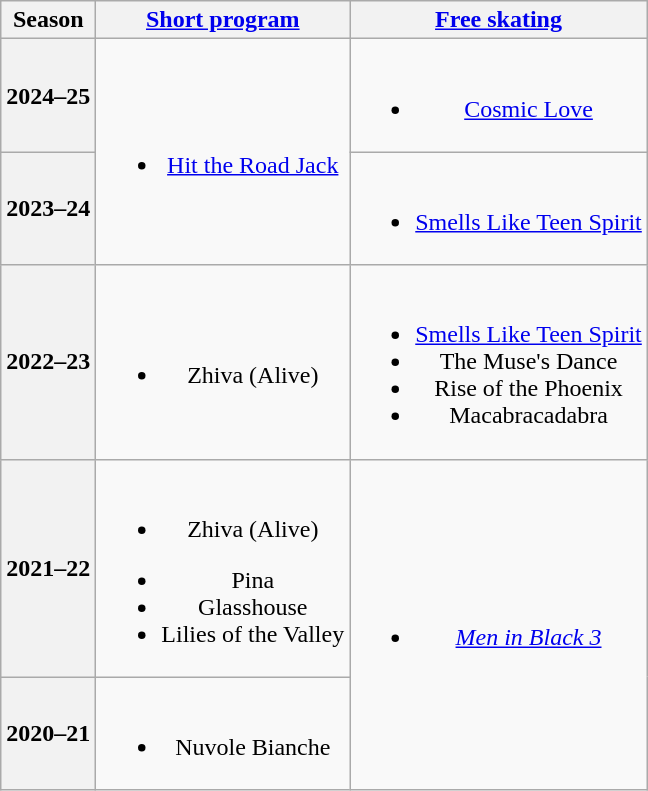<table class="wikitable" style="text-align:center">
<tr>
<th>Season</th>
<th><a href='#'>Short program</a></th>
<th><a href='#'>Free skating</a></th>
</tr>
<tr>
<th>2024–25 <br> </th>
<td rowspan="2"><br><ul><li><a href='#'>Hit the Road Jack</a> <br> </li></ul></td>
<td><br><ul><li><a href='#'>Cosmic Love</a> <br></li></ul></td>
</tr>
<tr>
<th>2023–24 <br> </th>
<td><br><ul><li><a href='#'>Smells Like Teen Spirit</a> <br></li></ul></td>
</tr>
<tr>
<th>2022–23 <br> </th>
<td><br><ul><li>Zhiva (Alive) <br> </li></ul></td>
<td><br><ul><li><a href='#'>Smells Like Teen Spirit</a> <br></li><li>The Muse's Dance <br></li><li>Rise of the Phoenix <br></li><li>Macabracadabra <br></li></ul></td>
</tr>
<tr>
<th>2021–22 <br> </th>
<td><br><ul><li>Zhiva (Alive) <br> </li></ul><ul><li>Pina</li><li>Glasshouse</li><li>Lilies of the Valley <br> </li></ul></td>
<td rowspan="2"><br><ul><li><em><a href='#'>Men in Black 3</a></em> <br></li></ul></td>
</tr>
<tr>
<th>2020–21 <br> </th>
<td><br><ul><li>Nuvole Bianche <br></li></ul></td>
</tr>
</table>
